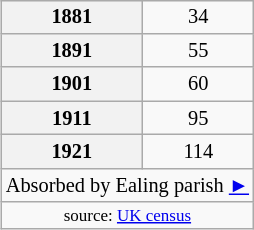<table class="wikitable" align="right" style=font-size:85%;margin-left:10px;>
<tr>
<th align="center">1881</th>
<td align="center">34</td>
</tr>
<tr>
<th align="center">1891</th>
<td align="center">55</td>
</tr>
<tr>
<th align="center">1901</th>
<td align="center">60</td>
</tr>
<tr>
<th align="center">1911</th>
<td align="center">95</td>
</tr>
<tr>
<th align="center">1921</th>
<td align="center">114</td>
</tr>
<tr>
<td colspan=2>Absorbed by Ealing parish <a href='#'>►</a></td>
</tr>
<tr>
<td style="font-size:smaller" colspan=2 align=center>source: <a href='#'>UK census</a></td>
</tr>
</table>
